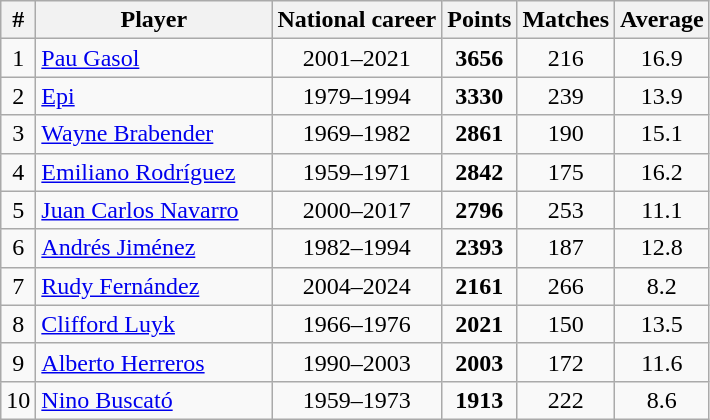<table class="wikitable sortable" style="text-align:center;">
<tr>
<th>#</th>
<th style="width:150px;">Player</th>
<th>National career</th>
<th>Points</th>
<th>Matches</th>
<th>Average</th>
</tr>
<tr>
<td>1</td>
<td align=left><a href='#'>Pau Gasol</a></td>
<td>2001–2021</td>
<td><strong>3656</strong></td>
<td>216</td>
<td>16.9</td>
</tr>
<tr>
<td>2</td>
<td align=left><a href='#'>Epi</a></td>
<td>1979–1994</td>
<td><strong>3330</strong></td>
<td>239</td>
<td>13.9</td>
</tr>
<tr>
<td>3</td>
<td align=left><a href='#'>Wayne Brabender</a></td>
<td>1969–1982</td>
<td><strong>2861</strong></td>
<td>190</td>
<td>15.1</td>
</tr>
<tr>
<td>4</td>
<td align=left><a href='#'>Emiliano Rodríguez</a></td>
<td>1959–1971</td>
<td><strong>2842</strong></td>
<td>175</td>
<td>16.2</td>
</tr>
<tr>
<td>5</td>
<td align=left><a href='#'>Juan Carlos Navarro</a></td>
<td>2000–2017</td>
<td><strong>2796</strong></td>
<td>253</td>
<td>11.1</td>
</tr>
<tr>
<td>6</td>
<td align=left><a href='#'>Andrés Jiménez</a></td>
<td>1982–1994</td>
<td><strong>2393</strong></td>
<td>187</td>
<td>12.8</td>
</tr>
<tr>
<td>7</td>
<td align=left><a href='#'>Rudy Fernández</a></td>
<td>2004–2024</td>
<td><strong>2161</strong></td>
<td>266</td>
<td>8.2</td>
</tr>
<tr>
<td>8</td>
<td align=left><a href='#'>Clifford Luyk</a></td>
<td>1966–1976</td>
<td><strong>2021</strong></td>
<td>150</td>
<td>13.5</td>
</tr>
<tr>
<td>9</td>
<td align=left><a href='#'>Alberto Herreros</a></td>
<td>1990–2003</td>
<td><strong>2003</strong></td>
<td>172</td>
<td>11.6</td>
</tr>
<tr>
<td>10</td>
<td align=left><a href='#'>Nino Buscató</a></td>
<td>1959–1973</td>
<td><strong>1913</strong></td>
<td>222</td>
<td>8.6</td>
</tr>
</table>
